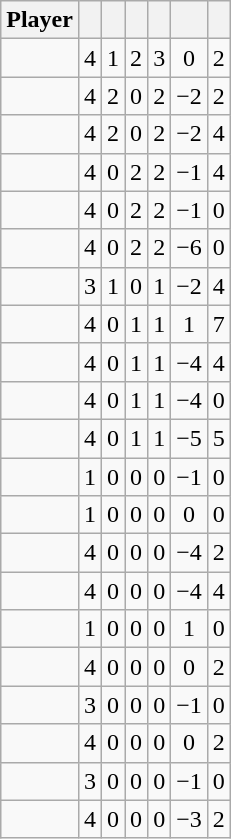<table class="wikitable sortable" style="text-align:center;">
<tr>
<th>Player</th>
<th></th>
<th></th>
<th></th>
<th></th>
<th data-sort-type="number"></th>
<th></th>
</tr>
<tr>
<td></td>
<td>4</td>
<td>1</td>
<td>2</td>
<td>3</td>
<td>0</td>
<td>2</td>
</tr>
<tr>
<td></td>
<td>4</td>
<td>2</td>
<td>0</td>
<td>2</td>
<td>−2</td>
<td>2</td>
</tr>
<tr>
<td></td>
<td>4</td>
<td>2</td>
<td>0</td>
<td>2</td>
<td>−2</td>
<td>4</td>
</tr>
<tr>
<td></td>
<td>4</td>
<td>0</td>
<td>2</td>
<td>2</td>
<td>−1</td>
<td>4</td>
</tr>
<tr>
<td></td>
<td>4</td>
<td>0</td>
<td>2</td>
<td>2</td>
<td>−1</td>
<td>0</td>
</tr>
<tr>
<td></td>
<td>4</td>
<td>0</td>
<td>2</td>
<td>2</td>
<td>−6</td>
<td>0</td>
</tr>
<tr>
<td></td>
<td>3</td>
<td>1</td>
<td>0</td>
<td>1</td>
<td>−2</td>
<td>4</td>
</tr>
<tr>
<td></td>
<td>4</td>
<td>0</td>
<td>1</td>
<td>1</td>
<td>1</td>
<td>7</td>
</tr>
<tr>
<td></td>
<td>4</td>
<td>0</td>
<td>1</td>
<td>1</td>
<td>−4</td>
<td>4</td>
</tr>
<tr>
<td></td>
<td>4</td>
<td>0</td>
<td>1</td>
<td>1</td>
<td>−4</td>
<td>0</td>
</tr>
<tr>
<td></td>
<td>4</td>
<td>0</td>
<td>1</td>
<td>1</td>
<td>−5</td>
<td>5</td>
</tr>
<tr>
<td></td>
<td>1</td>
<td>0</td>
<td>0</td>
<td>0</td>
<td>−1</td>
<td>0</td>
</tr>
<tr>
<td></td>
<td>1</td>
<td>0</td>
<td>0</td>
<td>0</td>
<td>0</td>
<td>0</td>
</tr>
<tr>
<td></td>
<td>4</td>
<td>0</td>
<td>0</td>
<td>0</td>
<td>−4</td>
<td>2</td>
</tr>
<tr>
<td></td>
<td>4</td>
<td>0</td>
<td>0</td>
<td>0</td>
<td>−4</td>
<td>4</td>
</tr>
<tr>
<td></td>
<td>1</td>
<td>0</td>
<td>0</td>
<td>0</td>
<td>1</td>
<td>0</td>
</tr>
<tr>
<td></td>
<td>4</td>
<td>0</td>
<td>0</td>
<td>0</td>
<td>0</td>
<td>2</td>
</tr>
<tr>
<td></td>
<td>3</td>
<td>0</td>
<td>0</td>
<td>0</td>
<td>−1</td>
<td>0</td>
</tr>
<tr>
<td></td>
<td>4</td>
<td>0</td>
<td>0</td>
<td>0</td>
<td>0</td>
<td>2</td>
</tr>
<tr>
<td></td>
<td>3</td>
<td>0</td>
<td>0</td>
<td>0</td>
<td>−1</td>
<td>0</td>
</tr>
<tr>
<td></td>
<td>4</td>
<td>0</td>
<td>0</td>
<td>0</td>
<td>−3</td>
<td>2</td>
</tr>
</table>
